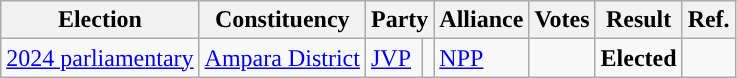<table class="wikitable" style="text-align:left;">
<tr>
<th scope=col>Election</th>
<th scope=col>Constituency</th>
<th scope=col colspan="2">Party</th>
<th scope=col>Alliance</th>
<th scope=col>Votes</th>
<th scope=col>Result</th>
<th scope=col>Ref.</th>
</tr>
<tr>
<td><a href='#'>2024 parliamentary</a></td>
<td><a href='#'>Ampara District</a></td>
<td><a href='#'>JVP</a></td>
<td rowspan="8" style="background:"></td>
<td><a href='#'>NPP</a></td>
<td align=right></td>
<td><strong>Elected</strong></td>
<td></td>
</tr>
</table>
